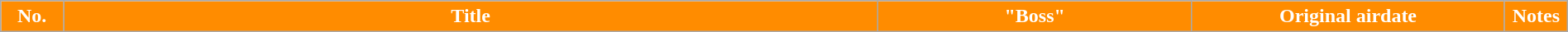<table class="wikitable plainrowheaders" style="width:100%; background:#fff;">
<tr style="color:#fff;">
<th style="background:#FF8C00; width:4%">No.</th>
<th style="background:#FF8C00">Title</th>
<th style="background:#FF8C00; width:20%">"Boss"</th>
<th style="background:#FF8C00; width:20%">Original airdate</th>
<th style="background:#FF8C00; width:4%">Notes<br>




</th>
</tr>
</table>
